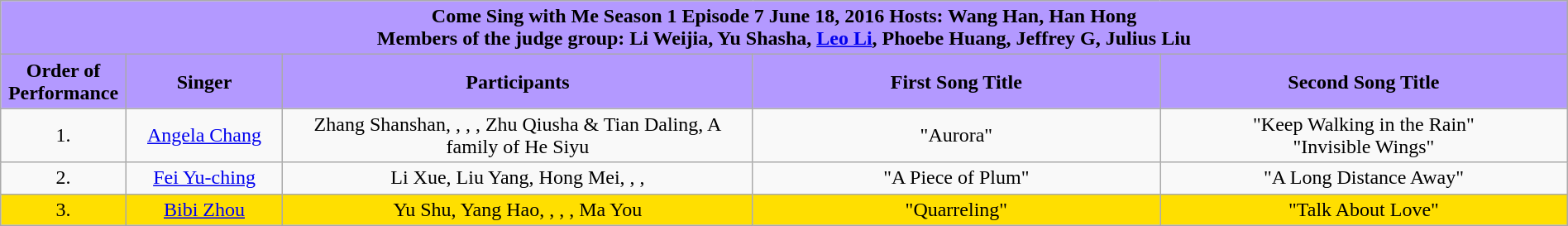<table class="wikitable sortable mw-collapsible" width="100%" style="text-align:center">
<tr style="background:#B399FF">
<td colspan="5"><div><strong>Come Sing with Me Season 1 Episode 7 June 18, 2016 Hosts: Wang Han, Han Hong<br>Members of the judge group: Li Weijia, Yu Shasha, <a href='#'>Leo Li</a>, Phoebe Huang, Jeffrey G, Julius Liu</strong></div></td>
</tr>
<tr style="background:#B399FF">
<td style="width:8%"><strong>Order of Performance</strong></td>
<td style="width:10%"><strong>Singer</strong></td>
<td style="width:30%"><strong>Participants</strong></td>
<td style="width:26%"><strong>First Song Title</strong></td>
<td style="width:26%"><strong>Second Song Title</strong></td>
</tr>
<tr>
<td>1.</td>
<td><a href='#'>Angela Chang</a></td>
<td>Zhang Shanshan, , , , Zhu Qiusha & Tian Daling, A family of He Siyu</td>
<td>"Aurora"</td>
<td>"Keep Walking in the Rain" <br> "Invisible Wings"</td>
</tr>
<tr>
<td>2.</td>
<td><a href='#'>Fei Yu-ching</a></td>
<td>Li Xue, Liu Yang, Hong Mei, , , </td>
<td>"A Piece of Plum"</td>
<td>"A Long Distance Away"</td>
</tr>
<tr style="background:#FFDF00">
<td>3.</td>
<td><a href='#'>Bibi Zhou</a></td>
<td>Yu Shu, Yang Hao, , , , Ma You</td>
<td>"Quarreling"</td>
<td>"Talk About Love"</td>
</tr>
</table>
